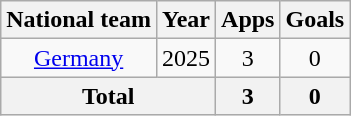<table class="wikitable" style="text-align:center">
<tr>
<th>National team</th>
<th>Year</th>
<th>Apps</th>
<th>Goals</th>
</tr>
<tr>
<td><a href='#'>Germany</a></td>
<td>2025</td>
<td>3</td>
<td>0</td>
</tr>
<tr>
<th colspan="2">Total</th>
<th>3</th>
<th>0</th>
</tr>
</table>
